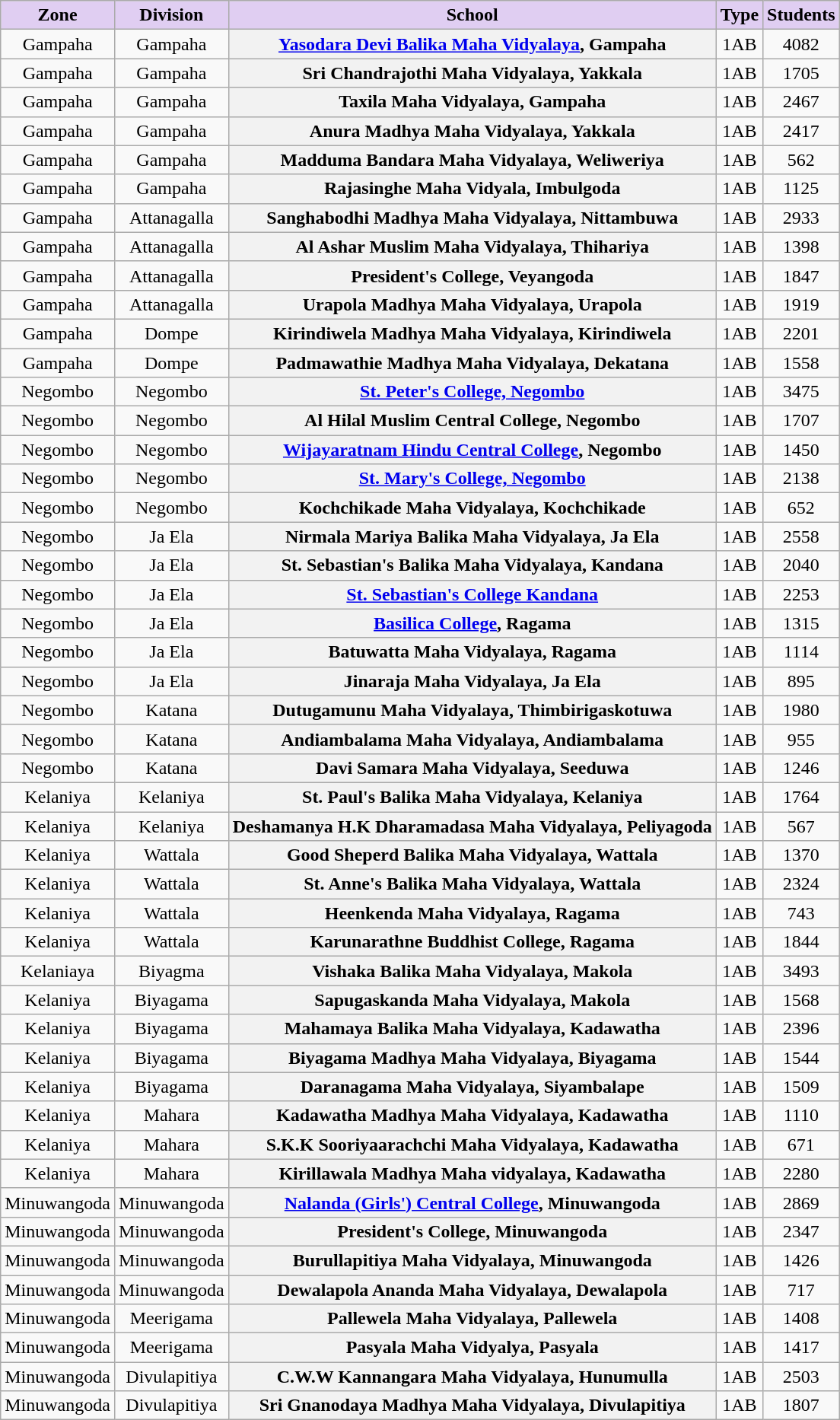<table class="wikitable sortable" style="text-align:center; font-size:100%">
<tr valign="bottom">
<th style="background-color:#E0CEF2;">Zone</th>
<th style="background-color:#E0CEF2;">Division</th>
<th style="background-color:#E0CEF2;">School</th>
<th style="background-color:#E0CEF2;">Type</th>
<th style="background-color:#E0CEF2;">Students</th>
</tr>
<tr>
<td>Gampaha</td>
<td>Gampaha</td>
<th><a href='#'>Yasodara Devi Balika Maha Vidyalaya</a>, Gampaha</th>
<td>1AB</td>
<td>4082</td>
</tr>
<tr>
<td>Gampaha</td>
<td>Gampaha</td>
<th>Sri Chandrajothi Maha Vidyalaya, Yakkala</th>
<td>1AB</td>
<td>1705</td>
</tr>
<tr>
<td>Gampaha</td>
<td>Gampaha</td>
<th>Taxila Maha Vidyalaya, Gampaha</th>
<td>1AB</td>
<td>2467</td>
</tr>
<tr>
<td>Gampaha</td>
<td>Gampaha</td>
<th>Anura Madhya Maha Vidyalaya, Yakkala</th>
<td>1AB</td>
<td>2417</td>
</tr>
<tr>
<td>Gampaha</td>
<td>Gampaha</td>
<th>Madduma Bandara Maha Vidyalaya, Weliweriya</th>
<td>1AB</td>
<td>562</td>
</tr>
<tr>
<td>Gampaha</td>
<td>Gampaha</td>
<th>Rajasinghe Maha Vidyala, Imbulgoda</th>
<td>1AB</td>
<td>1125</td>
</tr>
<tr>
<td>Gampaha</td>
<td>Attanagalla</td>
<th>Sanghabodhi Madhya Maha Vidyalaya, Nittambuwa</th>
<td>1AB</td>
<td>2933</td>
</tr>
<tr>
<td>Gampaha</td>
<td>Attanagalla</td>
<th>Al Ashar Muslim Maha Vidyalaya, Thihariya</th>
<td>1AB</td>
<td>1398</td>
</tr>
<tr>
<td>Gampaha</td>
<td>Attanagalla</td>
<th>President's College, Veyangoda</th>
<td>1AB</td>
<td>1847</td>
</tr>
<tr>
<td>Gampaha</td>
<td>Attanagalla</td>
<th>Urapola Madhya Maha Vidyalaya, Urapola</th>
<td>1AB</td>
<td>1919</td>
</tr>
<tr>
<td>Gampaha</td>
<td>Dompe</td>
<th>Kirindiwela Madhya Maha Vidyalaya, Kirindiwela</th>
<td>1AB</td>
<td>2201</td>
</tr>
<tr>
<td>Gampaha</td>
<td>Dompe</td>
<th>Padmawathie Madhya Maha Vidyalaya, Dekatana</th>
<td>1AB</td>
<td>1558</td>
</tr>
<tr>
<td>Negombo</td>
<td>Negombo</td>
<th><a href='#'>St. Peter's College, Negombo</a></th>
<td>1AB</td>
<td>3475</td>
</tr>
<tr>
<td>Negombo</td>
<td>Negombo</td>
<th>Al Hilal Muslim Central College, Negombo</th>
<td>1AB</td>
<td>1707</td>
</tr>
<tr>
<td>Negombo</td>
<td>Negombo</td>
<th><a href='#'>Wijayaratnam Hindu Central College</a>, Negombo</th>
<td>1AB</td>
<td>1450</td>
</tr>
<tr>
<td>Negombo</td>
<td>Negombo</td>
<th><a href='#'>St. Mary's College, Negombo</a></th>
<td>1AB</td>
<td>2138</td>
</tr>
<tr>
<td>Negombo</td>
<td>Negombo</td>
<th>Kochchikade Maha Vidyalaya, Kochchikade</th>
<td>1AB</td>
<td>652</td>
</tr>
<tr>
<td>Negombo</td>
<td>Ja Ela</td>
<th>Nirmala Mariya Balika Maha Vidyalaya, Ja Ela</th>
<td>1AB</td>
<td>2558</td>
</tr>
<tr>
<td>Negombo</td>
<td>Ja Ela</td>
<th>St. Sebastian's Balika Maha Vidyalaya, Kandana</th>
<td>1AB</td>
<td>2040</td>
</tr>
<tr>
<td>Negombo</td>
<td>Ja Ela</td>
<th><a href='#'>St. Sebastian's College Kandana</a></th>
<td>1AB</td>
<td>2253</td>
</tr>
<tr>
<td>Negombo</td>
<td>Ja Ela</td>
<th><a href='#'>Basilica College</a>, Ragama</th>
<td>1AB</td>
<td>1315</td>
</tr>
<tr>
<td>Negombo</td>
<td>Ja Ela</td>
<th>Batuwatta Maha Vidyalaya, Ragama</th>
<td>1AB</td>
<td>1114</td>
</tr>
<tr>
<td>Negombo</td>
<td>Ja Ela</td>
<th>Jinaraja Maha Vidyalaya, Ja Ela</th>
<td>1AB</td>
<td>895</td>
</tr>
<tr>
<td>Negombo</td>
<td>Katana</td>
<th>Dutugamunu Maha Vidyalaya, Thimbirigaskotuwa</th>
<td>1AB</td>
<td>1980</td>
</tr>
<tr>
<td>Negombo</td>
<td>Katana</td>
<th>Andiambalama Maha Vidyalaya, Andiambalama</th>
<td>1AB</td>
<td>955</td>
</tr>
<tr>
<td>Negombo</td>
<td>Katana</td>
<th>Davi Samara Maha Vidyalaya, Seeduwa</th>
<td>1AB</td>
<td>1246</td>
</tr>
<tr>
<td>Kelaniya</td>
<td>Kelaniya</td>
<th>St. Paul's Balika Maha Vidyalaya, Kelaniya</th>
<td>1AB</td>
<td>1764</td>
</tr>
<tr>
<td>Kelaniya</td>
<td>Kelaniya</td>
<th>Deshamanya H.K Dharamadasa Maha Vidyalaya, Peliyagoda</th>
<td>1AB</td>
<td>567</td>
</tr>
<tr>
<td>Kelaniya</td>
<td>Wattala</td>
<th>Good Sheperd Balika Maha Vidyalaya, Wattala</th>
<td>1AB</td>
<td>1370</td>
</tr>
<tr>
<td>Kelaniya</td>
<td>Wattala</td>
<th>St. Anne's Balika Maha Vidyalaya, Wattala</th>
<td>1AB</td>
<td>2324</td>
</tr>
<tr>
<td>Kelaniya</td>
<td>Wattala</td>
<th>Heenkenda Maha Vidyalaya, Ragama</th>
<td>1AB</td>
<td>743</td>
</tr>
<tr>
<td>Kelaniya</td>
<td>Wattala</td>
<th>Karunarathne Buddhist College, Ragama</th>
<td>1AB</td>
<td>1844</td>
</tr>
<tr>
<td>Kelaniaya</td>
<td>Biyagma</td>
<th>Vishaka Balika Maha Vidyalaya, Makola</th>
<td>1AB</td>
<td>3493</td>
</tr>
<tr>
<td>Kelaniya</td>
<td>Biyagama</td>
<th>Sapugaskanda Maha Vidyalaya, Makola</th>
<td>1AB</td>
<td>1568</td>
</tr>
<tr>
<td>Kelaniya</td>
<td>Biyagama</td>
<th>Mahamaya Balika Maha Vidyalaya, Kadawatha</th>
<td>1AB</td>
<td>2396</td>
</tr>
<tr>
<td>Kelaniya</td>
<td>Biyagama</td>
<th>Biyagama Madhya Maha Vidyalaya, Biyagama</th>
<td>1AB</td>
<td>1544</td>
</tr>
<tr>
<td>Kelaniya</td>
<td>Biyagama</td>
<th>Daranagama Maha Vidyalaya, Siyambalape</th>
<td>1AB</td>
<td>1509</td>
</tr>
<tr>
<td>Kelaniya</td>
<td>Mahara</td>
<th>Kadawatha Madhya Maha Vidyalaya, Kadawatha</th>
<td>1AB</td>
<td>1110</td>
</tr>
<tr>
<td>Kelaniya</td>
<td>Mahara</td>
<th>S.K.K Sooriyaarachchi Maha Vidyalaya, Kadawatha</th>
<td>1AB</td>
<td>671</td>
</tr>
<tr>
<td>Kelaniya</td>
<td>Mahara</td>
<th>Kirillawala Madhya Maha vidyalaya, Kadawatha</th>
<td>1AB</td>
<td>2280</td>
</tr>
<tr>
<td>Minuwangoda</td>
<td>Minuwangoda</td>
<th><a href='#'>Nalanda (Girls') Central College</a>, Minuwangoda</th>
<td>1AB</td>
<td>2869</td>
</tr>
<tr>
<td>Minuwangoda</td>
<td>Minuwangoda</td>
<th>President's College, Minuwangoda</th>
<td>1AB</td>
<td>2347</td>
</tr>
<tr>
<td>Minuwangoda</td>
<td>Minuwangoda</td>
<th>Burullapitiya Maha Vidyalaya, Minuwangoda</th>
<td>1AB</td>
<td>1426</td>
</tr>
<tr>
<td>Minuwangoda</td>
<td>Minuwangoda</td>
<th>Dewalapola Ananda Maha Vidyalaya, Dewalapola</th>
<td>1AB</td>
<td>717</td>
</tr>
<tr>
<td>Minuwangoda</td>
<td>Meerigama</td>
<th>Pallewela Maha Vidyalaya, Pallewela</th>
<td>1AB</td>
<td>1408</td>
</tr>
<tr>
<td>Minuwangoda</td>
<td>Meerigama</td>
<th>Pasyala Maha Vidyalya, Pasyala</th>
<td>1AB</td>
<td>1417</td>
</tr>
<tr>
<td>Minuwangoda</td>
<td>Divulapitiya</td>
<th>C.W.W Kannangara Maha Vidyalaya, Hunumulla</th>
<td>1AB</td>
<td>2503</td>
</tr>
<tr>
<td>Minuwangoda</td>
<td>Divulapitiya</td>
<th>Sri Gnanodaya Madhya Maha Vidyalaya, Divulapitiya</th>
<td>1AB</td>
<td>1807</td>
</tr>
</table>
